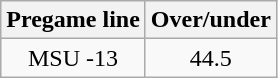<table class="wikitable">
<tr align="center">
<th style=>Pregame line</th>
<th style=>Over/under</th>
</tr>
<tr align="center">
<td>MSU -13</td>
<td>44.5</td>
</tr>
</table>
